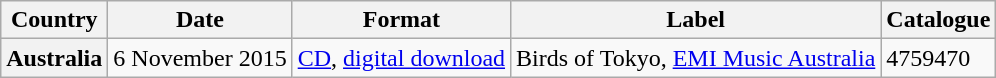<table class="wikitable plainrowheaders">
<tr>
<th scope="col">Country</th>
<th scope="col">Date</th>
<th scope="col">Format</th>
<th scope="col">Label</th>
<th scope="col">Catalogue</th>
</tr>
<tr>
<th scope="row">Australia</th>
<td>6 November 2015</td>
<td><a href='#'>CD</a>, <a href='#'>digital download</a></td>
<td>Birds of Tokyo, <a href='#'>EMI Music Australia</a></td>
<td>4759470</td>
</tr>
</table>
